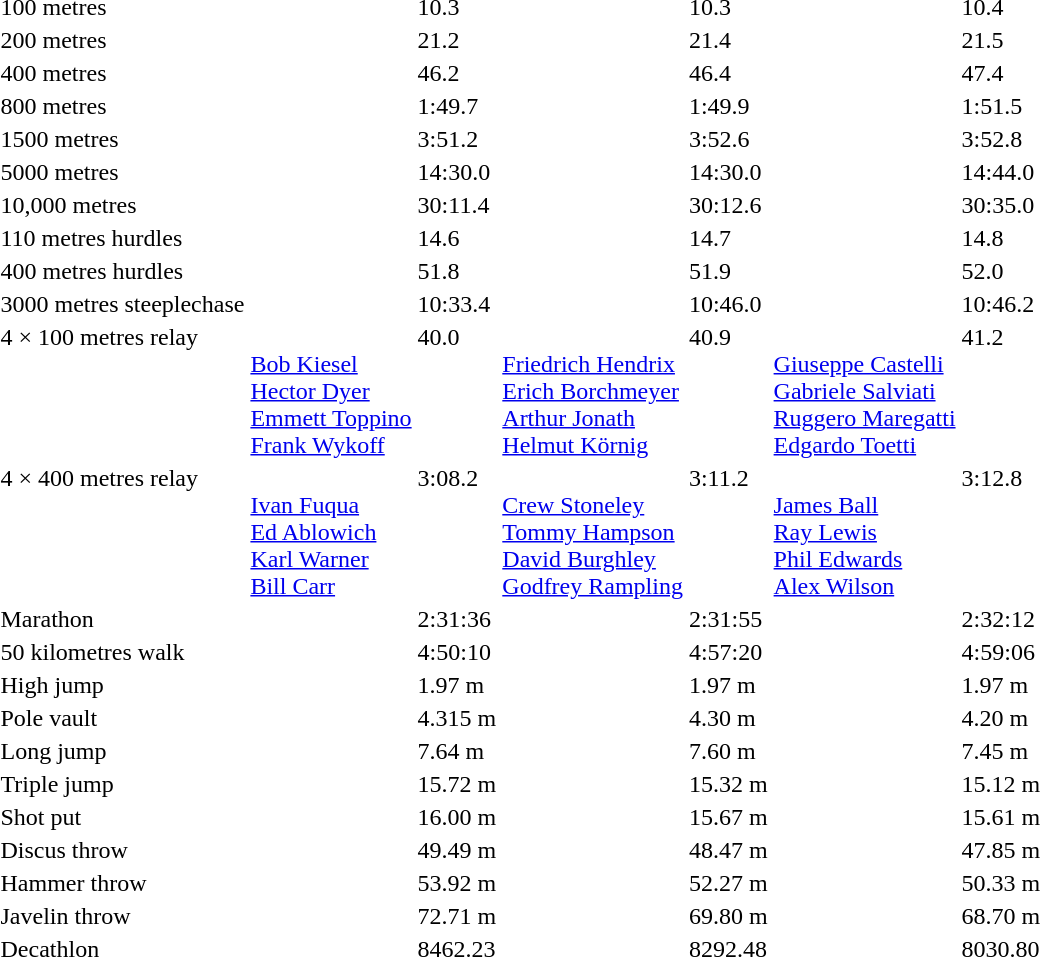<table>
<tr>
<td>100 metres<br></td>
<td></td>
<td>10.3</td>
<td></td>
<td>10.3</td>
<td></td>
<td>10.4</td>
</tr>
<tr>
<td>200 metres<br></td>
<td></td>
<td>21.2</td>
<td></td>
<td>21.4</td>
<td></td>
<td>21.5</td>
</tr>
<tr>
<td>400 metres<br></td>
<td></td>
<td>46.2</td>
<td></td>
<td>46.4</td>
<td></td>
<td>47.4</td>
</tr>
<tr>
<td>800 metres<br></td>
<td></td>
<td>1:49.7</td>
<td></td>
<td>1:49.9</td>
<td></td>
<td>1:51.5</td>
</tr>
<tr>
<td>1500 metres<br></td>
<td></td>
<td>3:51.2</td>
<td></td>
<td>3:52.6</td>
<td></td>
<td>3:52.8</td>
</tr>
<tr>
<td>5000 metres<br></td>
<td></td>
<td>14:30.0</td>
<td></td>
<td>14:30.0</td>
<td></td>
<td>14:44.0</td>
</tr>
<tr>
<td>10,000 metres<br></td>
<td></td>
<td>30:11.4</td>
<td></td>
<td>30:12.6</td>
<td></td>
<td>30:35.0</td>
</tr>
<tr>
<td>110 metres hurdles<br></td>
<td></td>
<td>14.6</td>
<td></td>
<td>14.7</td>
<td></td>
<td>14.8</td>
</tr>
<tr>
<td>400 metres hurdles<br></td>
<td></td>
<td>51.8</td>
<td></td>
<td>51.9</td>
<td></td>
<td>52.0</td>
</tr>
<tr>
<td>3000 metres steeplechase<br></td>
<td></td>
<td>10:33.4</td>
<td></td>
<td>10:46.0</td>
<td></td>
<td>10:46.2</td>
</tr>
<tr valign="top">
<td>4 × 100 metres relay<br></td>
<td><br><a href='#'>Bob Kiesel</a><br><a href='#'>Hector Dyer</a><br><a href='#'>Emmett Toppino</a><br><a href='#'>Frank Wykoff</a></td>
<td>40.0</td>
<td><br><a href='#'>Friedrich Hendrix</a><br><a href='#'>Erich Borchmeyer</a><br><a href='#'>Arthur Jonath</a><br><a href='#'>Helmut Körnig</a></td>
<td>40.9</td>
<td><br><a href='#'>Giuseppe Castelli</a><br><a href='#'>Gabriele Salviati</a><br><a href='#'>Ruggero Maregatti</a><br><a href='#'>Edgardo Toetti</a></td>
<td>41.2</td>
</tr>
<tr valign="top">
<td>4 × 400 metres relay<br></td>
<td><br><a href='#'>Ivan Fuqua</a><br><a href='#'>Ed Ablowich</a><br><a href='#'>Karl Warner</a><br><a href='#'>Bill Carr</a></td>
<td>3:08.2</td>
<td><br><a href='#'>Crew Stoneley</a><br><a href='#'>Tommy Hampson</a><br><a href='#'>David Burghley</a><br><a href='#'>Godfrey Rampling</a></td>
<td>3:11.2</td>
<td><br><a href='#'>James Ball</a><br><a href='#'>Ray Lewis</a><br><a href='#'>Phil Edwards</a><br><a href='#'>Alex Wilson</a></td>
<td>3:12.8</td>
</tr>
<tr>
<td>Marathon<br></td>
<td></td>
<td>2:31:36</td>
<td></td>
<td>2:31:55</td>
<td></td>
<td>2:32:12</td>
</tr>
<tr>
<td>50 kilometres walk<br></td>
<td></td>
<td>4:50:10</td>
<td></td>
<td>4:57:20</td>
<td></td>
<td>4:59:06</td>
</tr>
<tr>
<td>High jump<br></td>
<td></td>
<td>1.97 m</td>
<td></td>
<td>1.97 m</td>
<td></td>
<td>1.97 m</td>
</tr>
<tr>
<td>Pole vault<br></td>
<td></td>
<td>4.315 m</td>
<td></td>
<td>4.30 m</td>
<td></td>
<td>4.20 m</td>
</tr>
<tr>
<td>Long jump<br></td>
<td></td>
<td>7.64 m</td>
<td></td>
<td>7.60 m</td>
<td></td>
<td>7.45 m</td>
</tr>
<tr>
<td>Triple jump<br></td>
<td></td>
<td>15.72 m</td>
<td></td>
<td>15.32 m</td>
<td></td>
<td>15.12 m</td>
</tr>
<tr>
<td>Shot put<br></td>
<td></td>
<td>16.00 m</td>
<td></td>
<td>15.67 m</td>
<td></td>
<td>15.61 m</td>
</tr>
<tr>
<td>Discus throw<br></td>
<td></td>
<td>49.49 m</td>
<td></td>
<td>48.47 m</td>
<td></td>
<td>47.85 m</td>
</tr>
<tr>
<td>Hammer throw<br></td>
<td></td>
<td>53.92 m</td>
<td></td>
<td>52.27 m</td>
<td></td>
<td>50.33 m</td>
</tr>
<tr>
<td>Javelin throw<br></td>
<td></td>
<td>72.71 m</td>
<td></td>
<td>69.80 m</td>
<td></td>
<td>68.70 m</td>
</tr>
<tr>
<td>Decathlon<br></td>
<td></td>
<td>8462.23</td>
<td></td>
<td>8292.48</td>
<td></td>
<td>8030.80</td>
</tr>
</table>
